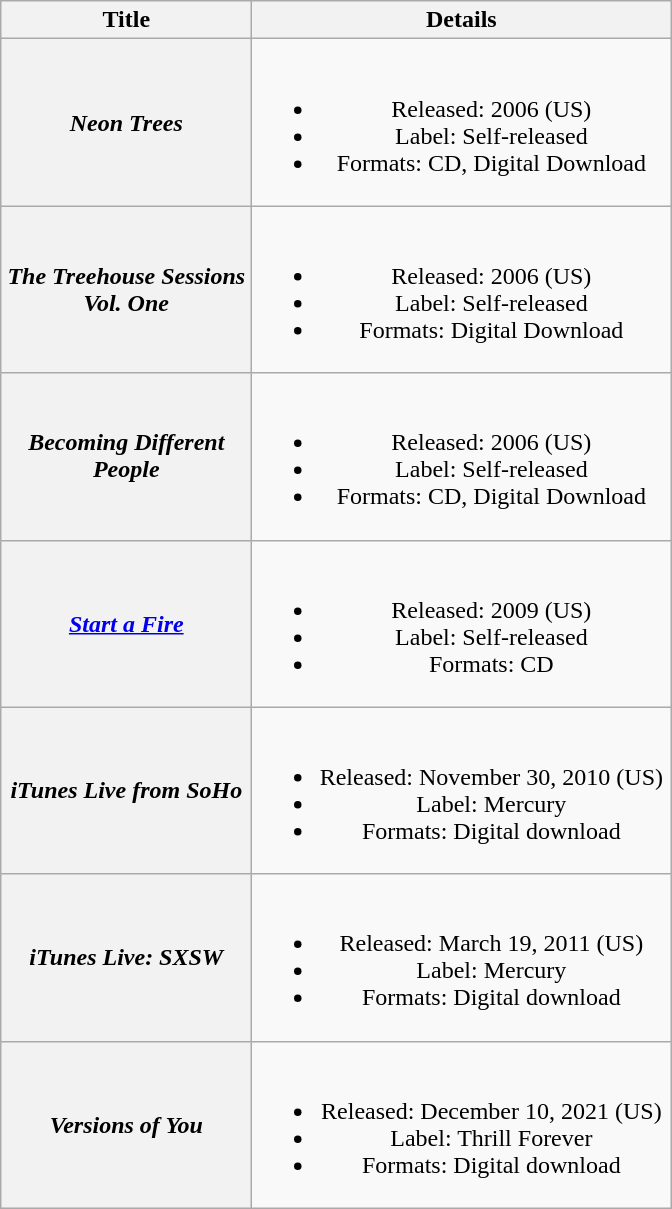<table class="wikitable plainrowheaders" style="text-align:center;">
<tr>
<th scope="col" style="width:10em;">Title</th>
<th scope="col" style="width:17em;">Details</th>
</tr>
<tr>
<th scope="row"><em>Neon Trees</em></th>
<td><br><ul><li>Released: 2006 <span>(US)</span></li><li>Label: Self-released</li><li>Formats: CD, Digital Download</li></ul></td>
</tr>
<tr>
<th scope="row"><em>The Treehouse Sessions Vol. One</em></th>
<td><br><ul><li>Released: 2006 <span>(US)</span></li><li>Label: Self-released</li><li>Formats: Digital Download</li></ul></td>
</tr>
<tr>
<th scope="row"><em>Becoming Different People</em></th>
<td><br><ul><li>Released: 2006 <span>(US)</span></li><li>Label: Self-released</li><li>Formats: CD, Digital Download</li></ul></td>
</tr>
<tr>
<th scope="row"><em><a href='#'>Start a Fire</a></em></th>
<td><br><ul><li>Released: 2009 <span>(US)</span></li><li>Label: Self-released</li><li>Formats: CD</li></ul></td>
</tr>
<tr>
<th scope="row"><em>iTunes Live from SoHo</em></th>
<td><br><ul><li>Released: November 30, 2010 <span>(US)</span></li><li>Label: Mercury</li><li>Formats: Digital download</li></ul></td>
</tr>
<tr>
<th scope="row"><em>iTunes Live: SXSW</em></th>
<td><br><ul><li>Released: March 19, 2011 <span>(US)</span></li><li>Label: Mercury</li><li>Formats: Digital download</li></ul></td>
</tr>
<tr>
<th scope="row"><em>Versions of You</em></th>
<td><br><ul><li>Released: December 10, 2021 <span>(US)</span></li><li>Label: Thrill Forever</li><li>Formats: Digital download</li></ul></td>
</tr>
</table>
